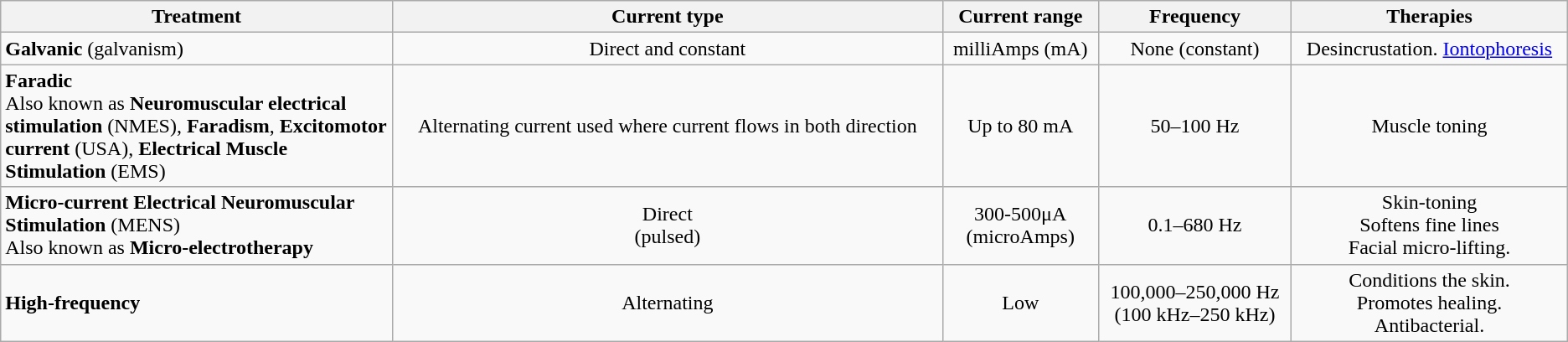<table class="wikitable">
<tr>
<th scope="col" width="25%">Treatment</th>
<th>Current type</th>
<th>Current range</th>
<th>Frequency</th>
<th>Therapies</th>
</tr>
<tr>
<td><strong>Galvanic</strong> (galvanism)</td>
<td align="center">Direct and constant</td>
<td align="center">milliAmps (mA)</td>
<td align="center">None (constant)</td>
<td align="center">Desincrustation. <a href='#'>Iontophoresis</a></td>
</tr>
<tr>
<td><strong>Faradic</strong><br><div>Also known as <strong>Neuromuscular electrical stimulation</strong> (NMES), <strong>Faradism</strong>, <strong>Excitomotor current</strong> (USA), <strong>Electrical Muscle Stimulation</strong> (EMS)</div></td>
<td align="center">Alternating current used where current flows in both direction</td>
<td align="center">Up to 80 mA</td>
<td align="center">50–100 Hz</td>
<td align="center">Muscle toning</td>
</tr>
<tr>
<td><strong>Micro-current Electrical Neuromuscular Stimulation</strong> (MENS)<br><div>Also known as <strong>Micro-electrotherapy</strong> </div></td>
<td align="center">Direct<br>(pulsed)</td>
<td align="center">300-500μA<br>(microAmps)</td>
<td align="center">0.1–680 Hz</td>
<td align="center">Skin-toning <br>Softens fine lines<br>Facial micro-lifting.</td>
</tr>
<tr>
<td><strong>High-frequency</strong></td>
<td align="center">Alternating</td>
<td align="center">Low</td>
<td align="center">100,000–250,000 Hz<br>(100 kHz–250 kHz)</td>
<td align="center">Conditions the skin.<br>Promotes healing.<br>Antibacterial.</td>
</tr>
</table>
